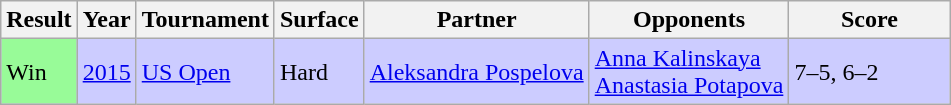<table class="sortable wikitable">
<tr>
<th>Result</th>
<th>Year</th>
<th>Tournament</th>
<th>Surface</th>
<th>Partner</th>
<th>Opponents</th>
<th class="unsortable" width="100">Score</th>
</tr>
<tr style="background:#ccccff;">
<td style="background:#98fb98;">Win</td>
<td><a href='#'>2015</a></td>
<td><a href='#'>US Open</a></td>
<td>Hard</td>
<td> <a href='#'>Aleksandra Pospelova</a></td>
<td> <a href='#'>Anna Kalinskaya</a> <br>  <a href='#'>Anastasia Potapova</a></td>
<td>7–5, 6–2</td>
</tr>
</table>
